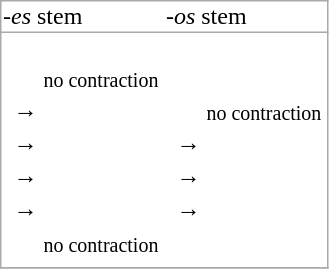<table style="border: 1px #aaa solid; border-collapse: collapse; margin: 1em 1em 1em 0;">
<tr style="border: 1px #aaa solid;">
<td><em>-es</em> stem</td>
<td><em>-os</em> stem</td>
</tr>
<tr style="border: 1px #aaa solid;">
<td><br><table>
<tr>
<td></td>
<td> </td>
<td><small>no contraction</small></td>
</tr>
<tr>
<td></td>
<td>→</td>
<td></td>
</tr>
<tr>
<td></td>
<td>→</td>
<td></td>
</tr>
<tr>
<td></td>
<td>→</td>
<td></td>
</tr>
<tr>
<td></td>
<td>→</td>
<td></td>
</tr>
<tr>
<td></td>
<td> </td>
<td><small>no contraction</small></td>
</tr>
<tr>
</tr>
</table>
</td>
<td><br><table>
<tr>
<td></td>
<td> </td>
<td><small>no contraction</small></td>
</tr>
<tr>
<td></td>
<td>→</td>
<td></td>
</tr>
<tr>
<td></td>
<td>→</td>
<td></td>
</tr>
<tr>
<td></td>
<td>→</td>
<td></td>
</tr>
<tr>
</tr>
</table>
</td>
</tr>
<tr>
</tr>
</table>
